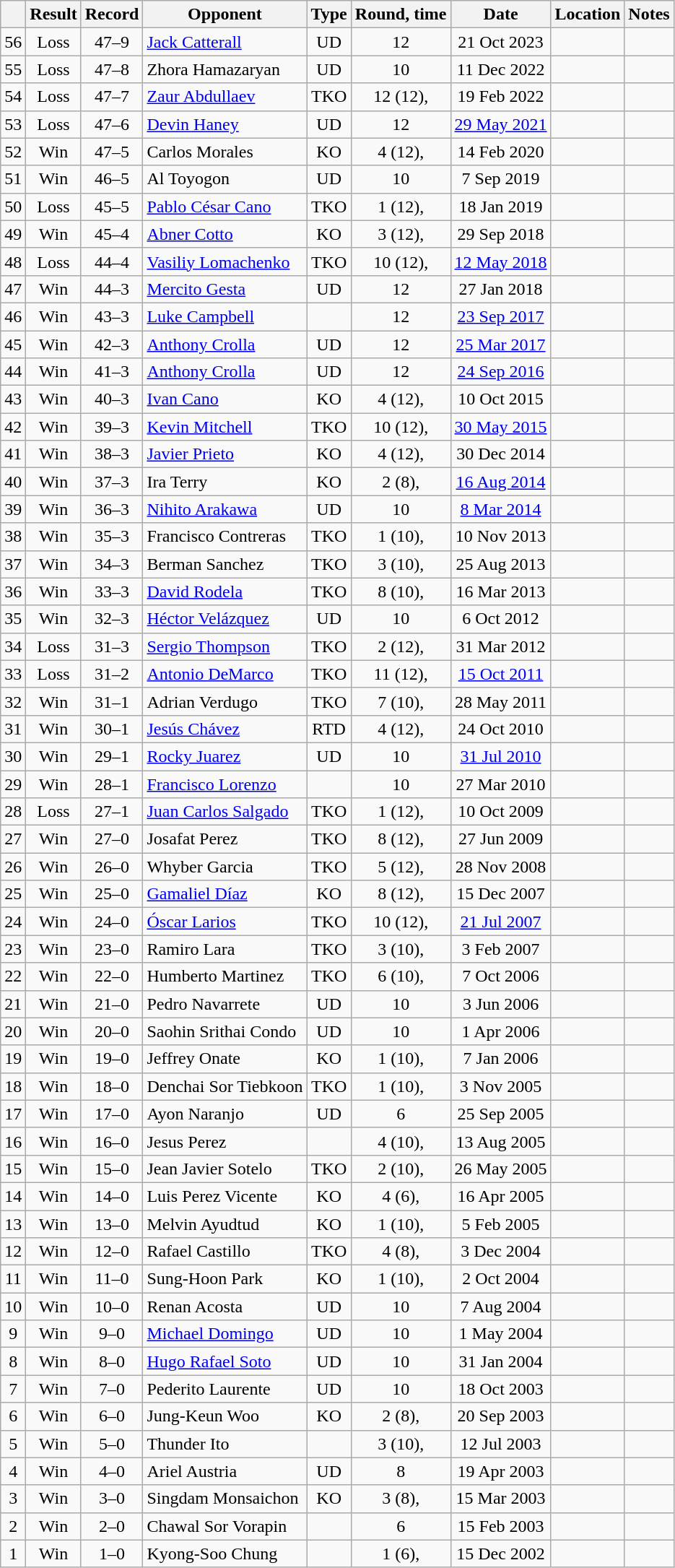<table class="wikitable" style="text-align:center">
<tr>
<th></th>
<th>Result</th>
<th>Record</th>
<th>Opponent</th>
<th>Type</th>
<th>Round, time</th>
<th>Date</th>
<th>Location</th>
<th>Notes</th>
</tr>
<tr>
<td>56</td>
<td>Loss</td>
<td>47–9</td>
<td style="text-align:left;"><a href='#'>Jack Catterall</a></td>
<td>UD</td>
<td>12</td>
<td>21 Oct 2023</td>
<td style="text-align:left;"></td>
<td></td>
</tr>
<tr>
<td>55</td>
<td>Loss</td>
<td>47–8</td>
<td style="text-align:left;">Zhora Hamazaryan</td>
<td>UD</td>
<td>10</td>
<td>11 Dec 2022</td>
<td style="text-align:left;"></td>
<td></td>
</tr>
<tr>
<td>54</td>
<td>Loss</td>
<td>47–7</td>
<td style="text-align:left;"><a href='#'>Zaur Abdullaev</a></td>
<td>TKO</td>
<td>12 (12), </td>
<td>19 Feb 2022</td>
<td style="text-align:left;"></td>
<td style="text-align:left;"></td>
</tr>
<tr>
<td>53</td>
<td>Loss</td>
<td>47–6</td>
<td style="text-align:left;"><a href='#'>Devin Haney</a></td>
<td>UD</td>
<td>12</td>
<td><a href='#'>29 May 2021</a></td>
<td style="text-align:left;"></td>
<td style="text-align:left;"></td>
</tr>
<tr>
<td>52</td>
<td>Win</td>
<td>47–5</td>
<td style="text-align:left;">Carlos Morales</td>
<td>KO</td>
<td>4 (12), </td>
<td>14 Feb 2020</td>
<td style="text-align:left;"></td>
<td></td>
</tr>
<tr>
<td>51</td>
<td>Win</td>
<td>46–5</td>
<td style="text-align:left;">Al Toyogon</td>
<td>UD</td>
<td>10</td>
<td>7 Sep 2019</td>
<td style="text-align:left;"></td>
<td></td>
</tr>
<tr>
<td>50</td>
<td>Loss</td>
<td>45–5</td>
<td style="text-align:left;"><a href='#'>Pablo César Cano</a></td>
<td>TKO</td>
<td>1 (12), </td>
<td>18 Jan 2019</td>
<td style="text-align:left;"></td>
<td style="text-align:left;"></td>
</tr>
<tr>
<td>49</td>
<td>Win</td>
<td>45–4</td>
<td style="text-align:left;"><a href='#'>Abner Cotto</a></td>
<td>KO</td>
<td>3 (12), </td>
<td>29 Sep 2018</td>
<td style="text-align:left;"></td>
<td></td>
</tr>
<tr>
<td>48</td>
<td>Loss</td>
<td>44–4</td>
<td style="text-align:left;"><a href='#'>Vasiliy Lomachenko</a></td>
<td>TKO</td>
<td>10 (12), </td>
<td><a href='#'>12 May 2018</a></td>
<td style="text-align:left;"></td>
<td style="text-align:left;"></td>
</tr>
<tr>
<td>47</td>
<td>Win</td>
<td>44–3</td>
<td style="text-align:left;"><a href='#'>Mercito Gesta</a></td>
<td>UD</td>
<td>12</td>
<td>27 Jan 2018</td>
<td style="text-align:left;"></td>
<td style="text-align:left;"></td>
</tr>
<tr>
<td>46</td>
<td>Win</td>
<td>43–3</td>
<td style="text-align:left;"><a href='#'>Luke Campbell</a></td>
<td></td>
<td>12</td>
<td><a href='#'>23 Sep 2017</a></td>
<td style="text-align:left;"></td>
<td style="text-align:left;"></td>
</tr>
<tr>
<td>45</td>
<td>Win</td>
<td>42–3</td>
<td style="text-align:left;"><a href='#'>Anthony Crolla</a></td>
<td>UD</td>
<td>12</td>
<td><a href='#'>25 Mar 2017</a></td>
<td style="text-align:left;"></td>
<td style="text-align:left;"></td>
</tr>
<tr>
<td>44</td>
<td>Win</td>
<td>41–3</td>
<td style="text-align:left;"><a href='#'>Anthony Crolla</a></td>
<td>UD</td>
<td>12</td>
<td><a href='#'>24 Sep 2016</a></td>
<td style="text-align:left;"></td>
<td style="text-align:left;"></td>
</tr>
<tr>
<td>43</td>
<td>Win</td>
<td>40–3</td>
<td style="text-align:left;"><a href='#'>Ivan Cano</a></td>
<td>KO</td>
<td>4 (12), </td>
<td>10 Oct 2015</td>
<td style="text-align:left;"></td>
<td style="text-align:left;"></td>
</tr>
<tr>
<td>42</td>
<td>Win</td>
<td>39–3</td>
<td style="text-align:left;"><a href='#'>Kevin Mitchell</a></td>
<td>TKO</td>
<td>10 (12), </td>
<td><a href='#'>30 May 2015</a></td>
<td style="text-align:left;"></td>
<td style="text-align:left;"></td>
</tr>
<tr>
<td>41</td>
<td>Win</td>
<td>38–3</td>
<td style="text-align:left;"><a href='#'>Javier Prieto</a></td>
<td>KO</td>
<td>4 (12), </td>
<td>30 Dec 2014</td>
<td style="text-align:left;"></td>
<td style="text-align:left;"></td>
</tr>
<tr>
<td>40</td>
<td>Win</td>
<td>37–3</td>
<td style="text-align:left;">Ira Terry</td>
<td>KO</td>
<td>2 (8), </td>
<td><a href='#'>16 Aug 2014</a></td>
<td style="text-align:left;"></td>
<td></td>
</tr>
<tr>
<td>39</td>
<td>Win</td>
<td>36–3</td>
<td style="text-align:left;"><a href='#'>Nihito Arakawa</a></td>
<td>UD</td>
<td>10</td>
<td><a href='#'>8 Mar 2014</a></td>
<td style="text-align:left;"></td>
<td></td>
</tr>
<tr>
<td>38</td>
<td>Win</td>
<td>35–3</td>
<td style="text-align:left;">Francisco Contreras</td>
<td>TKO</td>
<td>1 (10), </td>
<td>10 Nov 2013</td>
<td style="text-align:left;"></td>
<td></td>
</tr>
<tr>
<td>37</td>
<td>Win</td>
<td>34–3</td>
<td style="text-align:left;">Berman Sanchez</td>
<td>TKO</td>
<td>3 (10), </td>
<td>25 Aug 2013</td>
<td style="text-align:left;"></td>
<td></td>
</tr>
<tr>
<td>36</td>
<td>Win</td>
<td>33–3</td>
<td style="text-align:left;"><a href='#'>David Rodela</a></td>
<td>TKO</td>
<td>8 (10), </td>
<td>16 Mar 2013</td>
<td style="text-align:left;"></td>
<td></td>
</tr>
<tr>
<td>35</td>
<td>Win</td>
<td>32–3</td>
<td style="text-align:left;"><a href='#'>Héctor Velázquez</a></td>
<td>UD</td>
<td>10</td>
<td>6 Oct 2012</td>
<td style="text-align:left;"></td>
<td></td>
</tr>
<tr>
<td>34</td>
<td>Loss</td>
<td>31–3</td>
<td style="text-align:left;"><a href='#'>Sergio Thompson</a></td>
<td>TKO</td>
<td>2 (12), </td>
<td>31 Mar 2012</td>
<td style="text-align:left;"></td>
<td></td>
</tr>
<tr>
<td>33</td>
<td>Loss</td>
<td>31–2</td>
<td style="text-align:left;"><a href='#'>Antonio DeMarco</a></td>
<td>TKO</td>
<td>11 (12), </td>
<td><a href='#'>15 Oct 2011</a></td>
<td style="text-align:left;"></td>
<td style="text-align:left;"></td>
</tr>
<tr>
<td>32</td>
<td>Win</td>
<td>31–1</td>
<td style="text-align:left;">Adrian Verdugo</td>
<td>TKO</td>
<td>7 (10), </td>
<td>28 May 2011</td>
<td style="text-align:left;"></td>
<td></td>
</tr>
<tr>
<td>31</td>
<td>Win</td>
<td>30–1</td>
<td style="text-align:left;"><a href='#'>Jesús Chávez</a></td>
<td>RTD</td>
<td>4 (12), </td>
<td>24 Oct 2010</td>
<td style="text-align:left;"></td>
<td></td>
</tr>
<tr>
<td>30</td>
<td>Win</td>
<td>29–1</td>
<td style="text-align:left;"><a href='#'>Rocky Juarez</a></td>
<td>UD</td>
<td>10</td>
<td><a href='#'>31 Jul 2010</a></td>
<td style="text-align:left;"></td>
<td style="text-align:left;"></td>
</tr>
<tr>
<td>29</td>
<td>Win</td>
<td>28–1</td>
<td style="text-align:left;"><a href='#'>Francisco Lorenzo</a></td>
<td></td>
<td>10</td>
<td>27 Mar 2010</td>
<td style="text-align:left;"></td>
<td></td>
</tr>
<tr>
<td>28</td>
<td>Loss</td>
<td>27–1</td>
<td style="text-align:left;"><a href='#'>Juan Carlos Salgado</a></td>
<td>TKO</td>
<td>1 (12), </td>
<td>10 Oct 2009</td>
<td style="text-align:left;"></td>
<td style="text-align:left;"></td>
</tr>
<tr>
<td>27</td>
<td>Win</td>
<td>27–0</td>
<td style="text-align:left;">Josafat Perez</td>
<td>TKO</td>
<td>8 (12), </td>
<td>27 Jun 2009</td>
<td style="text-align:left;"></td>
<td style="text-align:left;"></td>
</tr>
<tr>
<td>26</td>
<td>Win</td>
<td>26–0</td>
<td style="text-align:left;">Whyber Garcia</td>
<td>TKO</td>
<td>5 (12), </td>
<td>28 Nov 2008</td>
<td style="text-align:left;"></td>
<td style="text-align:left;"></td>
</tr>
<tr>
<td>25</td>
<td>Win</td>
<td>25–0</td>
<td style="text-align:left;"><a href='#'>Gamaliel Díaz</a></td>
<td>KO</td>
<td>8 (12), </td>
<td>15 Dec 2007</td>
<td style="text-align:left;"></td>
<td style="text-align:left;"></td>
</tr>
<tr>
<td>24</td>
<td>Win</td>
<td>24–0</td>
<td style="text-align:left;"><a href='#'>Óscar Larios</a></td>
<td>TKO</td>
<td>10 (12), </td>
<td><a href='#'>21 Jul 2007</a></td>
<td style="text-align:left;"></td>
<td style="text-align:left;"></td>
</tr>
<tr>
<td>23</td>
<td>Win</td>
<td>23–0</td>
<td style="text-align:left;">Ramiro Lara</td>
<td>TKO</td>
<td>3 (10), </td>
<td>3 Feb 2007</td>
<td style="text-align:left;"></td>
<td></td>
</tr>
<tr>
<td>22</td>
<td>Win</td>
<td>22–0</td>
<td style="text-align:left;">Humberto Martinez</td>
<td>TKO</td>
<td>6 (10), </td>
<td>7 Oct 2006</td>
<td style="text-align:left;"></td>
<td></td>
</tr>
<tr>
<td>21</td>
<td>Win</td>
<td>21–0</td>
<td style="text-align:left;">Pedro Navarrete</td>
<td>UD</td>
<td>10</td>
<td>3 Jun 2006</td>
<td style="text-align:left;"></td>
<td></td>
</tr>
<tr>
<td>20</td>
<td>Win</td>
<td>20–0</td>
<td style="text-align:left;">Saohin Srithai Condo</td>
<td>UD</td>
<td>10</td>
<td>1 Apr 2006</td>
<td style="text-align:left;"></td>
<td></td>
</tr>
<tr>
<td>19</td>
<td>Win</td>
<td>19–0</td>
<td style="text-align:left;">Jeffrey Onate</td>
<td>KO</td>
<td>1 (10), </td>
<td>7 Jan 2006</td>
<td style="text-align:left;"></td>
<td></td>
</tr>
<tr>
<td>18</td>
<td>Win</td>
<td>18–0</td>
<td style="text-align:left;">Denchai Sor Tiebkoon</td>
<td>TKO</td>
<td>1 (10), </td>
<td>3 Nov 2005</td>
<td style="text-align:left;"></td>
<td></td>
</tr>
<tr>
<td>17</td>
<td>Win</td>
<td>17–0</td>
<td style="text-align:left;">Ayon Naranjo</td>
<td>UD</td>
<td>6</td>
<td>25 Sep 2005</td>
<td style="text-align:left;"></td>
<td></td>
</tr>
<tr>
<td>16</td>
<td>Win</td>
<td>16–0</td>
<td style="text-align:left;">Jesus Perez</td>
<td></td>
<td>4 (10), </td>
<td>13 Aug 2005</td>
<td style="text-align:left;"></td>
<td></td>
</tr>
<tr>
<td>15</td>
<td>Win</td>
<td>15–0</td>
<td style="text-align:left;">Jean Javier Sotelo</td>
<td>TKO</td>
<td>2 (10), </td>
<td>26 May 2005</td>
<td style="text-align:left;"></td>
<td style="text-align:left;"></td>
</tr>
<tr>
<td>14</td>
<td>Win</td>
<td>14–0</td>
<td style="text-align:left;">Luis Perez Vicente</td>
<td>KO</td>
<td>4 (6), </td>
<td>16 Apr 2005</td>
<td style="text-align:left;"></td>
<td></td>
</tr>
<tr>
<td>13</td>
<td>Win</td>
<td>13–0</td>
<td style="text-align:left;">Melvin Ayudtud</td>
<td>KO</td>
<td>1 (10), </td>
<td>5 Feb 2005</td>
<td style="text-align:left;"></td>
<td></td>
</tr>
<tr>
<td>12</td>
<td>Win</td>
<td>12–0</td>
<td style="text-align:left;">Rafael Castillo</td>
<td>TKO</td>
<td>4 (8), </td>
<td>3 Dec 2004</td>
<td style="text-align:left;"></td>
<td></td>
</tr>
<tr>
<td>11</td>
<td>Win</td>
<td>11–0</td>
<td style="text-align:left;">Sung-Hoon Park</td>
<td>KO</td>
<td>1 (10), </td>
<td>2 Oct 2004</td>
<td style="text-align:left;"></td>
<td></td>
</tr>
<tr>
<td>10</td>
<td>Win</td>
<td>10–0</td>
<td style="text-align:left;">Renan Acosta</td>
<td>UD</td>
<td>10</td>
<td>7 Aug 2004</td>
<td style="text-align:left;"></td>
<td style="text-align:left;"></td>
</tr>
<tr>
<td>9</td>
<td>Win</td>
<td>9–0</td>
<td style="text-align:left;"><a href='#'>Michael Domingo</a></td>
<td>UD</td>
<td>10</td>
<td>1 May 2004</td>
<td style="text-align:left;"></td>
<td></td>
</tr>
<tr>
<td>8</td>
<td>Win</td>
<td>8–0</td>
<td style="text-align:left;"><a href='#'>Hugo Rafael Soto</a></td>
<td>UD</td>
<td>10</td>
<td>31 Jan 2004</td>
<td style="text-align:left;"></td>
<td style="text-align:left;"></td>
</tr>
<tr>
<td>7</td>
<td>Win</td>
<td>7–0</td>
<td style="text-align:left;">Pederito Laurente</td>
<td>UD</td>
<td>10</td>
<td>18 Oct 2003</td>
<td style="text-align:left;"></td>
<td></td>
</tr>
<tr>
<td>6</td>
<td>Win</td>
<td>6–0</td>
<td style="text-align:left;">Jung-Keun Woo</td>
<td>KO</td>
<td>2 (8), </td>
<td>20 Sep 2003</td>
<td style="text-align:left;"></td>
<td></td>
</tr>
<tr>
<td>5</td>
<td>Win</td>
<td>5–0</td>
<td style="text-align:left;">Thunder Ito</td>
<td></td>
<td>3 (10), </td>
<td>12 Jul 2003</td>
<td style="text-align:left;"></td>
<td></td>
</tr>
<tr>
<td>4</td>
<td>Win</td>
<td>4–0</td>
<td style="text-align:left;">Ariel Austria</td>
<td>UD</td>
<td>8</td>
<td>19 Apr 2003</td>
<td style="text-align:left;"></td>
<td></td>
</tr>
<tr>
<td>3</td>
<td>Win</td>
<td>3–0</td>
<td style="text-align:left;">Singdam Monsaichon</td>
<td>KO</td>
<td>3 (8), </td>
<td>15 Mar 2003</td>
<td style="text-align:left;"></td>
<td></td>
</tr>
<tr>
<td>2</td>
<td>Win</td>
<td>2–0</td>
<td style="text-align:left;">Chawal Sor Vorapin</td>
<td></td>
<td>6</td>
<td>15 Feb 2003</td>
<td style="text-align:left;"></td>
<td></td>
</tr>
<tr>
<td>1</td>
<td>Win</td>
<td>1–0</td>
<td style="text-align:left;">Kyong-Soo Chung</td>
<td></td>
<td>1 (6), </td>
<td>15 Dec 2002</td>
<td style="text-align:left;"></td>
<td></td>
</tr>
</table>
